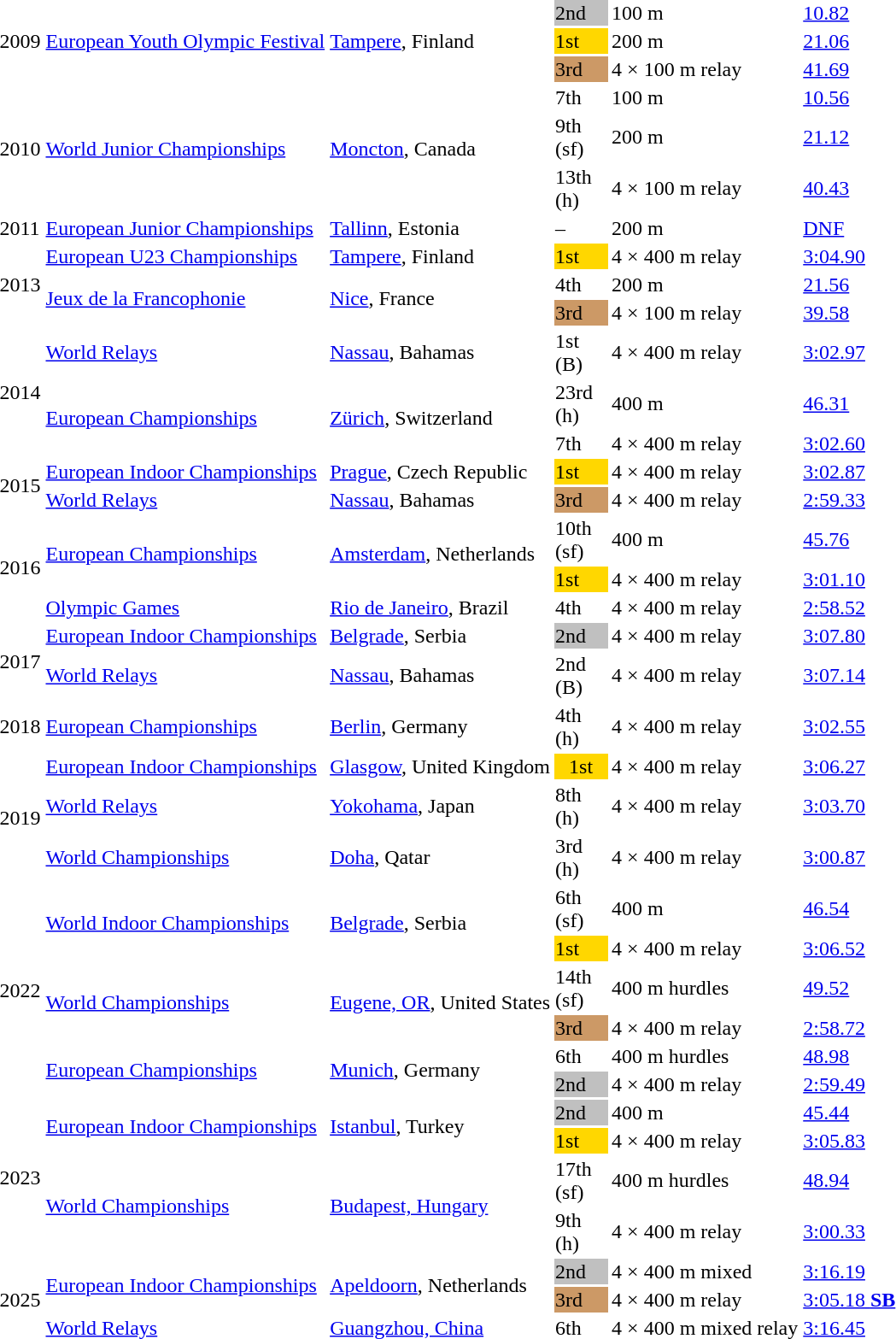<table>
<tr>
<td rowspan=3>2009</td>
<td rowspan=3><a href='#'>European Youth Olympic Festival</a></td>
<td rowspan=3><a href='#'>Tampere</a>, Finland</td>
<td bgcolor=silver>2nd</td>
<td>100 m</td>
<td><a href='#'>10.82</a></td>
</tr>
<tr>
<td bgcolor=gold>1st</td>
<td>200 m</td>
<td><a href='#'>21.06</a></td>
</tr>
<tr>
<td bgcolor=cc9966>3rd</td>
<td>4 × 100 m relay</td>
<td><a href='#'>41.69</a></td>
</tr>
<tr>
<td rowspan=3>2010</td>
<td rowspan=3><a href='#'>World Junior Championships</a></td>
<td rowspan=3><a href='#'>Moncton</a>, Canada</td>
<td>7th</td>
<td>100 m</td>
<td><a href='#'>10.56</a></td>
</tr>
<tr>
<td>9th (sf)</td>
<td>200 m</td>
<td><a href='#'>21.12</a> </td>
</tr>
<tr>
<td>13th (h)</td>
<td>4 × 100 m relay</td>
<td><a href='#'>40.43</a></td>
</tr>
<tr>
<td>2011</td>
<td><a href='#'>European Junior Championships</a></td>
<td><a href='#'>Tallinn</a>, Estonia</td>
<td>–</td>
<td>200 m</td>
<td><a href='#'>DNF</a></td>
</tr>
<tr>
<td rowspan=3>2013</td>
<td><a href='#'>European U23 Championships</a></td>
<td><a href='#'>Tampere</a>, Finland</td>
<td bgcolor=gold>1st</td>
<td>4 × 400 m relay</td>
<td><a href='#'>3:04.90</a></td>
</tr>
<tr>
<td rowspan=2><a href='#'>Jeux de la Francophonie</a></td>
<td rowspan=2><a href='#'>Nice</a>, France</td>
<td>4th</td>
<td>200 m</td>
<td><a href='#'>21.56</a></td>
</tr>
<tr>
<td bgcolor=cc9966>3rd</td>
<td>4 × 100 m relay</td>
<td><a href='#'>39.58</a></td>
</tr>
<tr>
<td rowspan=3>2014</td>
<td><a href='#'>World Relays</a></td>
<td><a href='#'>Nassau</a>, Bahamas</td>
<td>1st (B)</td>
<td>4 × 400 m relay</td>
<td><a href='#'>3:02.97</a></td>
</tr>
<tr>
<td rowspan=2><a href='#'>European Championships</a></td>
<td rowspan=2><a href='#'>Zürich</a>, Switzerland</td>
<td>23rd (h)</td>
<td>400 m</td>
<td><a href='#'>46.31</a></td>
</tr>
<tr>
<td>7th</td>
<td>4 × 400 m relay</td>
<td><a href='#'>3:02.60</a></td>
</tr>
<tr>
<td rowspan=2>2015</td>
<td><a href='#'>European Indoor Championships</a></td>
<td><a href='#'>Prague</a>, Czech Republic</td>
<td bgcolor=gold>1st</td>
<td>4 × 400 m relay</td>
<td><a href='#'>3:02.87</a>  <strong></strong></td>
</tr>
<tr>
<td><a href='#'>World Relays</a></td>
<td><a href='#'>Nassau</a>, Bahamas</td>
<td bgcolor=cc9966>3rd</td>
<td>4 × 400 m relay</td>
<td><a href='#'>2:59.33</a></td>
</tr>
<tr>
<td rowspan=3>2016</td>
<td rowspan=2><a href='#'>European Championships</a></td>
<td rowspan=2><a href='#'>Amsterdam</a>, Netherlands</td>
<td>10th (sf)</td>
<td>400 m</td>
<td><a href='#'>45.76</a></td>
</tr>
<tr>
<td bgcolor=gold>1st</td>
<td>4 × 400 m relay</td>
<td><a href='#'>3:01.10</a></td>
</tr>
<tr>
<td><a href='#'>Olympic Games</a></td>
<td><a href='#'>Rio de Janeiro</a>, Brazil</td>
<td>4th</td>
<td>4 × 400 m relay</td>
<td><a href='#'>2:58.52</a></td>
</tr>
<tr>
<td rowspan=2>2017</td>
<td><a href='#'>European Indoor Championships</a></td>
<td><a href='#'>Belgrade</a>, Serbia</td>
<td bgcolor=silver>2nd</td>
<td>4 × 400 m relay</td>
<td><a href='#'>3:07.80</a></td>
</tr>
<tr>
<td><a href='#'>World Relays</a></td>
<td><a href='#'>Nassau</a>, Bahamas</td>
<td>2nd (B)</td>
<td>4 × 400 m relay</td>
<td><a href='#'>3:07.14</a></td>
</tr>
<tr>
<td>2018</td>
<td><a href='#'>European Championships</a></td>
<td><a href='#'>Berlin</a>, Germany</td>
<td>4th (h)</td>
<td>4 × 400 m relay</td>
<td><a href='#'>3:02.55</a></td>
</tr>
<tr>
<td rowspan=3>2019</td>
<td><a href='#'>European Indoor Championships</a></td>
<td><a href='#'>Glasgow</a>, United Kingdom</td>
<td align="center" width=40 bgcolor=gold>1st</td>
<td>4 × 400 m relay</td>
<td><a href='#'>3:06.27</a></td>
</tr>
<tr>
<td><a href='#'>World Relays</a></td>
<td><a href='#'>Yokohama</a>, Japan</td>
<td>8th (h)</td>
<td>4 × 400 m relay</td>
<td><a href='#'>3:03.70</a></td>
</tr>
<tr>
<td><a href='#'>World Championships</a></td>
<td><a href='#'>Doha</a>, Qatar</td>
<td>3rd (h)</td>
<td>4 × 400 m relay</td>
<td><a href='#'>3:00.87</a></td>
</tr>
<tr>
<td rowspan=6>2022</td>
<td rowspan=2><a href='#'>World Indoor Championships</a></td>
<td rowspan=2><a href='#'>Belgrade</a>, Serbia</td>
<td>6th (sf)</td>
<td>400 m</td>
<td><a href='#'>46.54</a></td>
</tr>
<tr>
<td bgcolor=gold>1st</td>
<td>4 × 400 m relay</td>
<td><a href='#'>3:06.52</a></td>
</tr>
<tr>
<td rowspan=2><a href='#'>World Championships</a></td>
<td rowspan=2><a href='#'>Eugene, OR</a>, United States</td>
<td>14th (sf)</td>
<td>400 m hurdles</td>
<td><a href='#'>49.52</a></td>
</tr>
<tr>
<td bgcolor=cc9966>3rd</td>
<td>4 × 400 m relay</td>
<td><a href='#'>2:58.72</a></td>
</tr>
<tr>
<td rowspan=2><a href='#'>European Championships</a></td>
<td rowspan=2><a href='#'>Munich</a>, Germany</td>
<td>6th</td>
<td>400 m hurdles</td>
<td><a href='#'>48.98</a></td>
</tr>
<tr>
<td bgcolor=silver>2nd</td>
<td>4 × 400 m relay</td>
<td><a href='#'>2:59.49</a></td>
</tr>
<tr>
<td rowspan=4>2023</td>
<td rowspan=2><a href='#'>European Indoor Championships</a></td>
<td rowspan=2><a href='#'>Istanbul</a>, Turkey</td>
<td bgcolor=silver>2nd</td>
<td>400 m</td>
<td><a href='#'>45.44</a></td>
</tr>
<tr>
<td bgcolor=gold>1st</td>
<td>4 × 400 m relay</td>
<td><a href='#'>3:05.83</a></td>
</tr>
<tr>
<td rowspan=2><a href='#'>World Championships</a></td>
<td rowspan=2><a href='#'>Budapest, Hungary</a></td>
<td>17th (sf)</td>
<td>400 m hurdles</td>
<td><a href='#'>48.94</a></td>
</tr>
<tr>
<td>9th (h)</td>
<td>4 × 400 m relay</td>
<td><a href='#'>3:00.33</a></td>
</tr>
<tr>
<td rowspan=3>2025</td>
<td rowspan=2><a href='#'>European Indoor Championships</a></td>
<td rowspan=2><a href='#'>Apeldoorn</a>, Netherlands</td>
<td bgcolor=silver>2nd</td>
<td>4 × 400 m mixed</td>
<td><a href='#'>3:16.19</a></td>
</tr>
<tr>
<td bgcolor=cc9966>3rd</td>
<td>4 × 400 m relay</td>
<td><a href='#'>3:05.18 <strong>SB</strong></a></td>
</tr>
<tr>
<td><a href='#'>World Relays</a></td>
<td><a href='#'>Guangzhou, China</a></td>
<td>6th</td>
<td>4 × 400 m mixed relay</td>
<td><a href='#'>3:16.45</a></td>
</tr>
</table>
